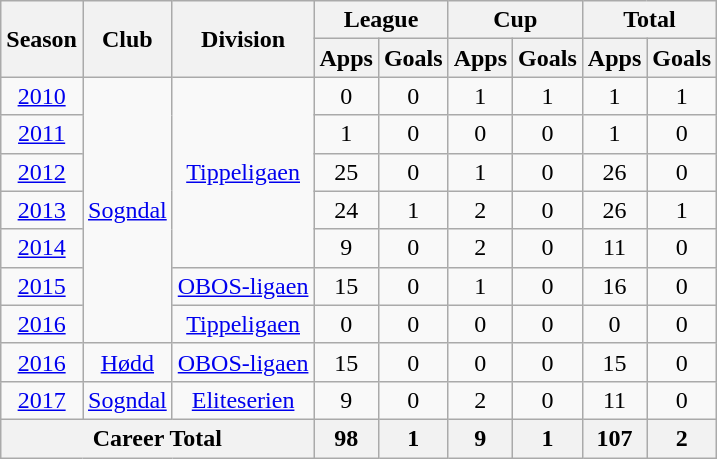<table class="wikitable" style="text-align: center;">
<tr>
<th rowspan="2">Season</th>
<th rowspan="2">Club</th>
<th rowspan="2">Division</th>
<th colspan="2">League</th>
<th colspan="2">Cup</th>
<th colspan="2">Total</th>
</tr>
<tr>
<th>Apps</th>
<th>Goals</th>
<th>Apps</th>
<th>Goals</th>
<th>Apps</th>
<th>Goals</th>
</tr>
<tr>
<td><a href='#'>2010</a></td>
<td rowspan="7" valign="center"><a href='#'>Sogndal</a></td>
<td rowspan="5" valign="center"><a href='#'>Tippeligaen</a></td>
<td>0</td>
<td>0</td>
<td>1</td>
<td>1</td>
<td>1</td>
<td>1</td>
</tr>
<tr>
<td><a href='#'>2011</a></td>
<td>1</td>
<td>0</td>
<td>0</td>
<td>0</td>
<td>1</td>
<td>0</td>
</tr>
<tr>
<td><a href='#'>2012</a></td>
<td>25</td>
<td>0</td>
<td>1</td>
<td>0</td>
<td>26</td>
<td>0</td>
</tr>
<tr>
<td><a href='#'>2013</a></td>
<td>24</td>
<td>1</td>
<td>2</td>
<td>0</td>
<td>26</td>
<td>1</td>
</tr>
<tr>
<td><a href='#'>2014</a></td>
<td>9</td>
<td>0</td>
<td>2</td>
<td>0</td>
<td>11</td>
<td>0</td>
</tr>
<tr>
<td><a href='#'>2015</a></td>
<td rowspan="1" valign="center"><a href='#'>OBOS-ligaen</a></td>
<td>15</td>
<td>0</td>
<td>1</td>
<td>0</td>
<td>16</td>
<td>0</td>
</tr>
<tr>
<td><a href='#'>2016</a></td>
<td rowspan="1" valign="center"><a href='#'>Tippeligaen</a></td>
<td>0</td>
<td>0</td>
<td>0</td>
<td>0</td>
<td>0</td>
<td>0</td>
</tr>
<tr>
<td><a href='#'>2016</a></td>
<td rowspan="1" valign="center"><a href='#'>Hødd</a></td>
<td rowspan="1" valign="center"><a href='#'>OBOS-ligaen</a></td>
<td>15</td>
<td>0</td>
<td>0</td>
<td>0</td>
<td>15</td>
<td>0</td>
</tr>
<tr>
<td><a href='#'>2017</a></td>
<td rowspan="1" valign="center"><a href='#'>Sogndal</a></td>
<td rowspan="1" valign="center"><a href='#'>Eliteserien</a></td>
<td>9</td>
<td>0</td>
<td>2</td>
<td>0</td>
<td>11</td>
<td>0</td>
</tr>
<tr>
<th colspan="3">Career Total</th>
<th>98</th>
<th>1</th>
<th>9</th>
<th>1</th>
<th>107</th>
<th>2</th>
</tr>
</table>
